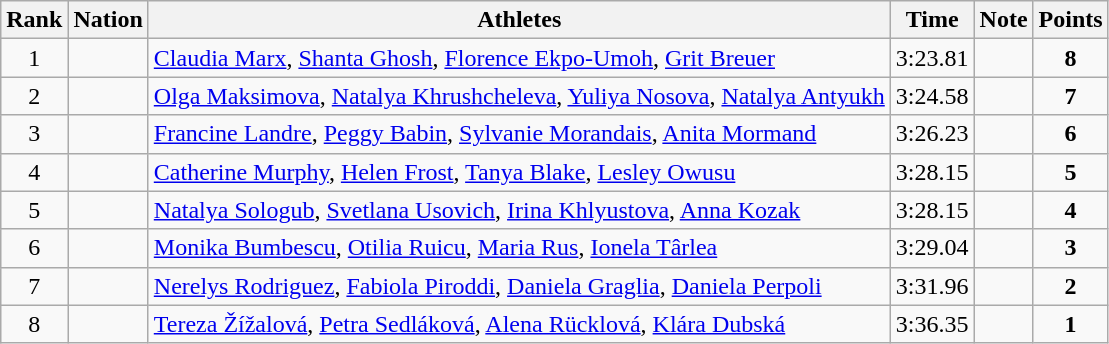<table class="wikitable sortable" style="text-align:center">
<tr>
<th>Rank</th>
<th>Nation</th>
<th>Athletes</th>
<th>Time</th>
<th>Note</th>
<th>Points</th>
</tr>
<tr>
<td>1</td>
<td align=left></td>
<td align=left><a href='#'>Claudia Marx</a>, <a href='#'>Shanta Ghosh</a>, <a href='#'>Florence Ekpo-Umoh</a>, <a href='#'>Grit Breuer</a></td>
<td>3:23.81</td>
<td></td>
<td><strong>8</strong></td>
</tr>
<tr>
<td>2</td>
<td align=left></td>
<td align=left><a href='#'>Olga Maksimova</a>, <a href='#'>Natalya Khrushcheleva</a>, <a href='#'>Yuliya Nosova</a>, <a href='#'>Natalya Antyukh</a></td>
<td>3:24.58</td>
<td></td>
<td><strong>7</strong></td>
</tr>
<tr>
<td>3</td>
<td align=left></td>
<td align=left><a href='#'>Francine Landre</a>, <a href='#'>Peggy Babin</a>, <a href='#'>Sylvanie Morandais</a>, <a href='#'>Anita Mormand</a></td>
<td>3:26.23</td>
<td></td>
<td><strong>6</strong></td>
</tr>
<tr>
<td>4</td>
<td align=left></td>
<td align=left><a href='#'>Catherine Murphy</a>, <a href='#'>Helen Frost</a>, <a href='#'>Tanya Blake</a>, <a href='#'>Lesley Owusu</a></td>
<td>3:28.15</td>
<td></td>
<td><strong>5</strong></td>
</tr>
<tr>
<td>5</td>
<td align=left></td>
<td align=left><a href='#'>Natalya Sologub</a>, <a href='#'>Svetlana Usovich</a>, <a href='#'>Irina Khlyustova</a>, <a href='#'>Anna Kozak</a></td>
<td>3:28.15</td>
<td></td>
<td><strong>4</strong></td>
</tr>
<tr>
<td>6</td>
<td align=left></td>
<td align=left><a href='#'>Monika Bumbescu</a>, <a href='#'>Otilia Ruicu</a>, <a href='#'>Maria Rus</a>, <a href='#'>Ionela Târlea</a></td>
<td>3:29.04</td>
<td></td>
<td><strong>3</strong></td>
</tr>
<tr>
<td>7</td>
<td align=left></td>
<td align=left><a href='#'>Nerelys Rodriguez</a>, <a href='#'>Fabiola Piroddi</a>, <a href='#'>Daniela Graglia</a>, <a href='#'>Daniela Perpoli</a></td>
<td>3:31.96</td>
<td></td>
<td><strong>2</strong></td>
</tr>
<tr>
<td>8</td>
<td align=left></td>
<td align=left><a href='#'>Tereza Žížalová</a>, <a href='#'>Petra Sedláková</a>, <a href='#'>Alena Rücklová</a>, <a href='#'>Klára Dubská</a></td>
<td>3:36.35</td>
<td></td>
<td><strong>1</strong></td>
</tr>
</table>
